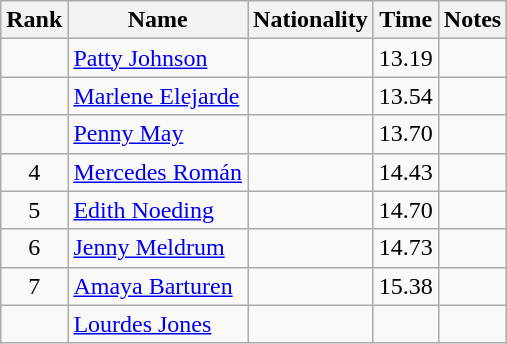<table class="wikitable sortable" style="text-align:center">
<tr>
<th>Rank</th>
<th>Name</th>
<th>Nationality</th>
<th>Time</th>
<th>Notes</th>
</tr>
<tr>
<td></td>
<td align=left><a href='#'>Patty Johnson</a></td>
<td align=left></td>
<td>13.19</td>
<td></td>
</tr>
<tr>
<td></td>
<td align=left><a href='#'>Marlene Elejarde</a></td>
<td align=left></td>
<td>13.54</td>
<td></td>
</tr>
<tr>
<td></td>
<td align=left><a href='#'>Penny May</a></td>
<td align=left></td>
<td>13.70</td>
<td></td>
</tr>
<tr>
<td>4</td>
<td align=left><a href='#'>Mercedes Román</a></td>
<td align=left></td>
<td>14.43</td>
<td></td>
</tr>
<tr>
<td>5</td>
<td align=left><a href='#'>Edith Noeding</a></td>
<td align=left></td>
<td>14.70</td>
<td></td>
</tr>
<tr>
<td>6</td>
<td align=left><a href='#'>Jenny Meldrum</a></td>
<td align=left></td>
<td>14.73</td>
<td></td>
</tr>
<tr>
<td>7</td>
<td align=left><a href='#'>Amaya Barturen</a></td>
<td align=left></td>
<td>15.38</td>
<td></td>
</tr>
<tr>
<td></td>
<td align=left><a href='#'>Lourdes Jones</a></td>
<td align=left></td>
<td></td>
<td></td>
</tr>
</table>
